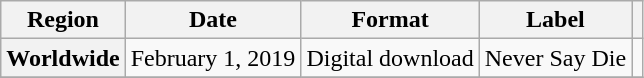<table class="wikitable plainrowheaders">
<tr>
<th>Region</th>
<th>Date</th>
<th>Format</th>
<th>Label</th>
<th></th>
</tr>
<tr>
<th scope="row" rowspan="1">Worldwide</th>
<td>February 1, 2019</td>
<td>Digital download</td>
<td>Never Say Die</td>
<td></td>
</tr>
<tr>
</tr>
</table>
